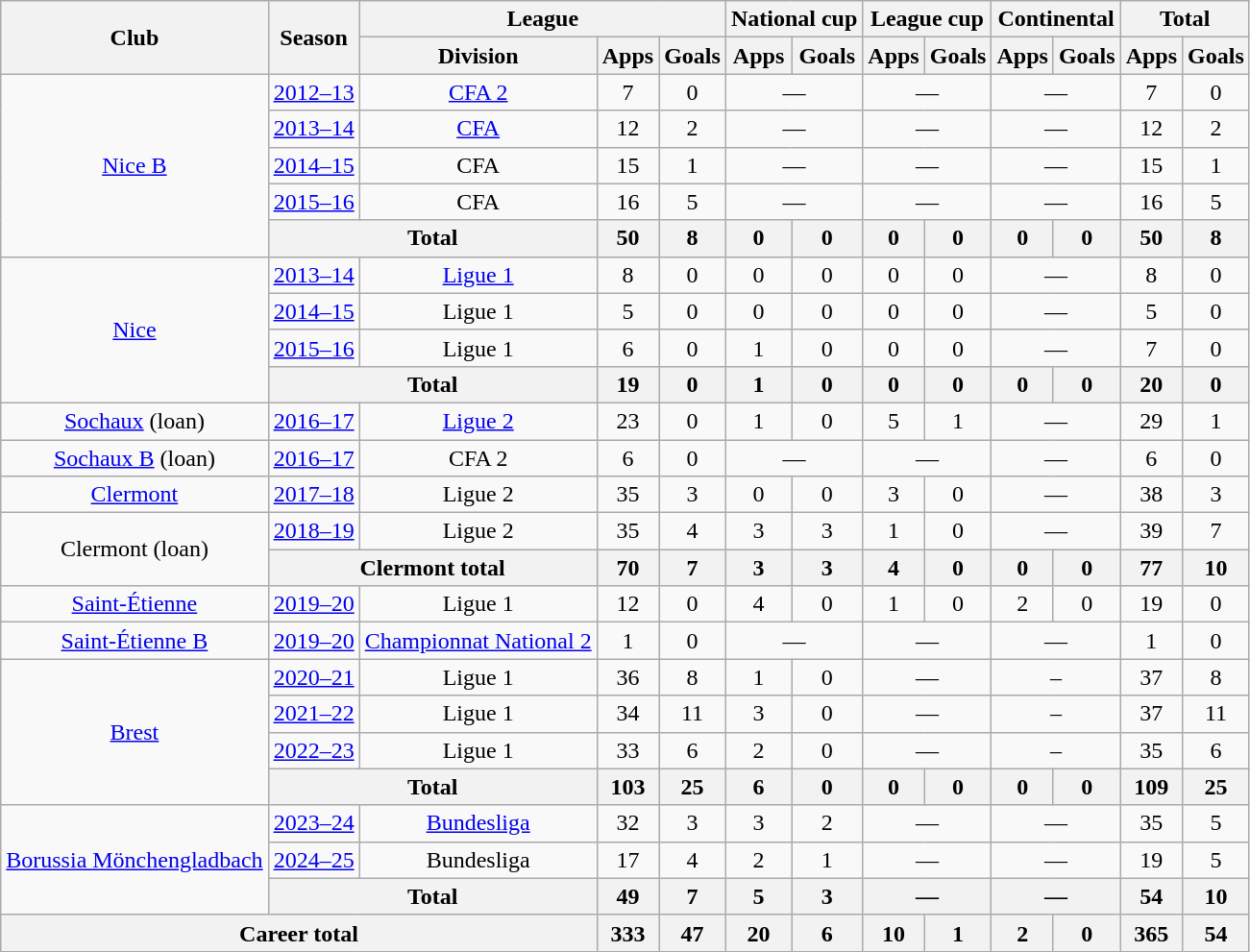<table class="wikitable" style="text-align:center">
<tr>
<th rowspan="2">Club</th>
<th rowspan="2">Season</th>
<th colspan="3">League</th>
<th colspan="2">National cup</th>
<th colspan="2">League cup</th>
<th colspan="2">Continental</th>
<th colspan="2">Total</th>
</tr>
<tr>
<th>Division</th>
<th>Apps</th>
<th>Goals</th>
<th>Apps</th>
<th>Goals</th>
<th>Apps</th>
<th>Goals</th>
<th>Apps</th>
<th>Goals</th>
<th>Apps</th>
<th>Goals</th>
</tr>
<tr>
<td rowspan="5"><a href='#'>Nice B</a></td>
<td><a href='#'>2012–13</a></td>
<td><a href='#'>CFA 2</a></td>
<td>7</td>
<td>0</td>
<td colspan="2">—</td>
<td colspan="2">—</td>
<td colspan="2">—</td>
<td>7</td>
<td>0</td>
</tr>
<tr>
<td><a href='#'>2013–14</a></td>
<td><a href='#'>CFA</a></td>
<td>12</td>
<td>2</td>
<td colspan="2">—</td>
<td colspan="2">—</td>
<td colspan="2">—</td>
<td>12</td>
<td>2</td>
</tr>
<tr>
<td><a href='#'>2014–15</a></td>
<td>CFA</td>
<td>15</td>
<td>1</td>
<td colspan="2">—</td>
<td colspan="2">—</td>
<td colspan="2">—</td>
<td>15</td>
<td>1</td>
</tr>
<tr>
<td><a href='#'>2015–16</a></td>
<td>CFA</td>
<td>16</td>
<td>5</td>
<td colspan="2">—</td>
<td colspan="2">—</td>
<td colspan="2">—</td>
<td>16</td>
<td>5</td>
</tr>
<tr>
<th colspan="2">Total</th>
<th>50</th>
<th>8</th>
<th>0</th>
<th>0</th>
<th>0</th>
<th>0</th>
<th>0</th>
<th>0</th>
<th>50</th>
<th>8</th>
</tr>
<tr>
<td rowspan="4"><a href='#'>Nice</a></td>
<td><a href='#'>2013–14</a></td>
<td><a href='#'>Ligue 1</a></td>
<td>8</td>
<td>0</td>
<td>0</td>
<td>0</td>
<td>0</td>
<td>0</td>
<td colspan="2">—</td>
<td>8</td>
<td>0</td>
</tr>
<tr>
<td><a href='#'>2014–15</a></td>
<td>Ligue 1</td>
<td>5</td>
<td>0</td>
<td>0</td>
<td>0</td>
<td>0</td>
<td>0</td>
<td colspan="2">—</td>
<td>5</td>
<td>0</td>
</tr>
<tr>
<td><a href='#'>2015–16</a></td>
<td>Ligue 1</td>
<td>6</td>
<td>0</td>
<td>1</td>
<td>0</td>
<td>0</td>
<td>0</td>
<td colspan="2">—</td>
<td>7</td>
<td>0</td>
</tr>
<tr>
<th colspan="2">Total</th>
<th>19</th>
<th>0</th>
<th>1</th>
<th>0</th>
<th>0</th>
<th>0</th>
<th>0</th>
<th>0</th>
<th>20</th>
<th>0</th>
</tr>
<tr>
<td><a href='#'>Sochaux</a> (loan)</td>
<td><a href='#'>2016–17</a></td>
<td><a href='#'>Ligue 2</a></td>
<td>23</td>
<td>0</td>
<td>1</td>
<td>0</td>
<td>5</td>
<td>1</td>
<td colspan="2">—</td>
<td>29</td>
<td>1</td>
</tr>
<tr>
<td><a href='#'>Sochaux B</a> (loan)</td>
<td><a href='#'>2016–17</a></td>
<td>CFA 2</td>
<td>6</td>
<td>0</td>
<td colspan="2">—</td>
<td colspan="2">—</td>
<td colspan="2">—</td>
<td>6</td>
<td>0</td>
</tr>
<tr>
<td><a href='#'>Clermont</a></td>
<td><a href='#'>2017–18</a></td>
<td>Ligue 2</td>
<td>35</td>
<td>3</td>
<td>0</td>
<td>0</td>
<td>3</td>
<td>0</td>
<td colspan="2">—</td>
<td>38</td>
<td>3</td>
</tr>
<tr>
<td rowspan="2">Clermont (loan)</td>
<td><a href='#'>2018–19</a></td>
<td>Ligue 2</td>
<td>35</td>
<td>4</td>
<td>3</td>
<td>3</td>
<td>1</td>
<td>0</td>
<td colspan="2">—</td>
<td>39</td>
<td>7</td>
</tr>
<tr>
<th colspan="2">Clermont total</th>
<th>70</th>
<th>7</th>
<th>3</th>
<th>3</th>
<th>4</th>
<th>0</th>
<th>0</th>
<th>0</th>
<th>77</th>
<th>10</th>
</tr>
<tr>
<td><a href='#'>Saint-Étienne</a></td>
<td><a href='#'>2019–20</a></td>
<td>Ligue 1</td>
<td>12</td>
<td>0</td>
<td>4</td>
<td>0</td>
<td>1</td>
<td>0</td>
<td>2</td>
<td>0</td>
<td>19</td>
<td>0</td>
</tr>
<tr>
<td><a href='#'>Saint-Étienne B</a></td>
<td><a href='#'>2019–20</a></td>
<td><a href='#'>Championnat National 2</a></td>
<td>1</td>
<td>0</td>
<td colspan="2">—</td>
<td colspan="2">—</td>
<td colspan="2">—</td>
<td>1</td>
<td>0</td>
</tr>
<tr>
<td rowspan="4"><a href='#'>Brest</a></td>
<td><a href='#'>2020–21</a></td>
<td>Ligue 1</td>
<td>36</td>
<td>8</td>
<td>1</td>
<td>0</td>
<td colspan="2">—</td>
<td colspan="2">–</td>
<td>37</td>
<td>8</td>
</tr>
<tr>
<td><a href='#'>2021–22</a></td>
<td>Ligue 1</td>
<td>34</td>
<td>11</td>
<td>3</td>
<td>0</td>
<td colspan="2">—</td>
<td colspan="2">–</td>
<td>37</td>
<td>11</td>
</tr>
<tr>
<td><a href='#'>2022–23</a></td>
<td>Ligue 1</td>
<td>33</td>
<td>6</td>
<td>2</td>
<td>0</td>
<td colspan="2">—</td>
<td colspan="2">–</td>
<td>35</td>
<td>6</td>
</tr>
<tr>
<th colspan="2">Total</th>
<th>103</th>
<th>25</th>
<th>6</th>
<th>0</th>
<th>0</th>
<th>0</th>
<th>0</th>
<th>0</th>
<th>109</th>
<th>25</th>
</tr>
<tr>
<td rowspan="3"><a href='#'>Borussia Mönchengladbach</a></td>
<td><a href='#'>2023–24</a></td>
<td><a href='#'>Bundesliga</a></td>
<td>32</td>
<td>3</td>
<td>3</td>
<td>2</td>
<td colspan="2">—</td>
<td colspan="2">—</td>
<td>35</td>
<td>5</td>
</tr>
<tr>
<td><a href='#'>2024–25</a></td>
<td>Bundesliga</td>
<td>17</td>
<td>4</td>
<td>2</td>
<td>1</td>
<td colspan="2">—</td>
<td colspan="2">—</td>
<td>19</td>
<td>5</td>
</tr>
<tr>
<th colspan="2">Total</th>
<th>49</th>
<th>7</th>
<th>5</th>
<th>3</th>
<th colspan="2">—</th>
<th colspan="2">—</th>
<th>54</th>
<th>10</th>
</tr>
<tr>
<th colspan="3">Career total</th>
<th>333</th>
<th>47</th>
<th>20</th>
<th>6</th>
<th>10</th>
<th>1</th>
<th>2</th>
<th>0</th>
<th>365</th>
<th>54</th>
</tr>
</table>
